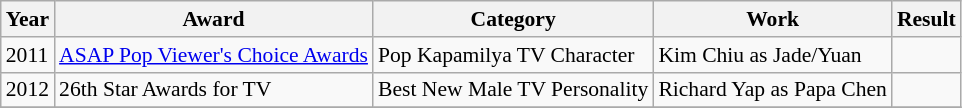<table class="wikitable" style="font-size:90%;">
<tr>
<th>Year</th>
<th>Award</th>
<th>Category</th>
<th>Work</th>
<th>Result</th>
</tr>
<tr>
<td>2011</td>
<td><a href='#'>ASAP Pop Viewer's Choice Awards</a></td>
<td>Pop Kapamilya TV Character</td>
<td>Kim Chiu as Jade/Yuan</td>
<td></td>
</tr>
<tr>
<td>2012</td>
<td>26th Star Awards for TV</td>
<td>Best New Male TV Personality</td>
<td>Richard Yap as Papa Chen</td>
<td></td>
</tr>
<tr>
</tr>
</table>
